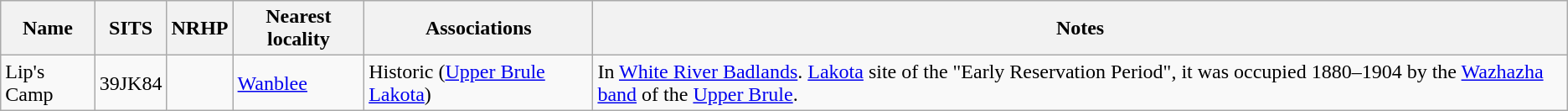<table class="wikitable sortable">
<tr>
<th scope="col">Name</th>
<th scope="col">SITS</th>
<th scope="col">NRHP</th>
<th scope="col">Nearest locality</th>
<th scope="col">Associations</th>
<th scope="col" class="unsortable">Notes</th>
</tr>
<tr>
<td>Lip's Camp</td>
<td>39JK84</td>
<td></td>
<td><a href='#'>Wanblee</a></td>
<td>Historic (<a href='#'>Upper Brule</a> <a href='#'>Lakota</a>)</td>
<td>In <a href='#'>White River Badlands</a>. <a href='#'>Lakota</a> site of the "Early Reservation Period", it was occupied 1880–1904 by the <a href='#'>Wazhazha band</a> of the <a href='#'>Upper Brule</a>.</td>
</tr>
</table>
